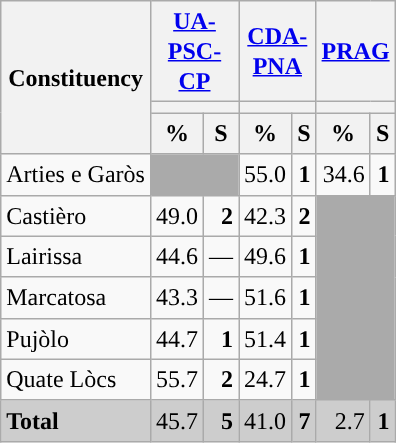<table class="wikitable sortable" style="text-align:right; line-height:20px;">
<tr>
<th rowspan="3">Constituency</th>
<th colspan="2" width="30px" class="unsortable"><a href='#'>UA-PSC-CP</a></th>
<th colspan="2" width="30px" class="unsortable"><a href='#'>CDA-PNA</a></th>
<th colspan="2" width="30px" class="unsortable"><a href='#'>PRAG</a></th>
</tr>
<tr>
<th colspan="2" style="background:"></th>
<th colspan="2" style="background:"></th>
<th colspan="2" style="background:"></th>
</tr>
<tr>
<th data-sort-type="number">%</th>
<th data-sort-type="number">S</th>
<th data-sort-type="number">%</th>
<th data-sort-type="number">S</th>
<th data-sort-type="number">%</th>
<th data-sort-type="number">S</th>
</tr>
<tr>
<td align="left">Arties e Garòs</td>
<td colspan="2" bgcolor="#AAAAAA"></td>
<td style="background:">55.0</td>
<td><strong>1</strong></td>
<td>34.6</td>
<td><strong>1</strong></td>
</tr>
<tr>
<td align="left">Castièro</td>
<td style="background:">49.0</td>
<td><strong>2</strong></td>
<td>42.3</td>
<td><strong>2</strong></td>
<td colspan="2" rowspan="5" bgcolor="#AAAAAA"></td>
</tr>
<tr>
<td align="left">Lairissa</td>
<td>44.6</td>
<td>—</td>
<td style="background:">49.6</td>
<td><strong>1</strong></td>
</tr>
<tr>
<td align="left">Marcatosa</td>
<td>43.3</td>
<td>—</td>
<td style="background:">51.6</td>
<td><strong>1</strong></td>
</tr>
<tr>
<td align="left">Pujòlo</td>
<td>44.7</td>
<td><strong>1</strong></td>
<td style="background:">51.4</td>
<td><strong>1</strong></td>
</tr>
<tr>
<td align="left">Quate Lòcs</td>
<td style="background:">55.7</td>
<td><strong>2</strong></td>
<td>24.7</td>
<td><strong>1</strong></td>
</tr>
<tr style="background:#CDCDCD;">
<td align="left"><strong>Total</strong></td>
<td style="background:">45.7</td>
<td><strong>5</strong></td>
<td>41.0</td>
<td><strong>7</strong></td>
<td>2.7</td>
<td><strong>1</strong></td>
</tr>
</table>
